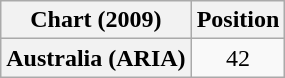<table class="wikitable plainrowheaders" style="text-align:center">
<tr>
<th>Chart (2009)</th>
<th>Position</th>
</tr>
<tr>
<th scope="row">Australia (ARIA)</th>
<td>42</td>
</tr>
</table>
